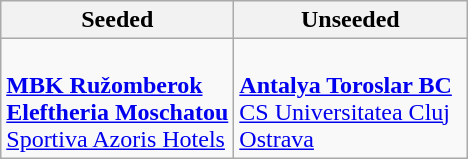<table class="wikitable">
<tr>
<th width=50%>Seeded</th>
<th width=50%>Unseeded</th>
</tr>
<tr>
<td><br> <strong><a href='#'>MBK Ružomberok</a></strong><br>
 <strong><a href='#'>Eleftheria Moschatou</a></strong><br>
 <a href='#'>Sportiva Azoris Hotels</a><br></td>
<td><br> <strong><a href='#'>Antalya Toroslar BC</a></strong><br>
 <a href='#'>CS Universitatea Cluj</a><br>
 <a href='#'>Ostrava</a><br></td>
</tr>
</table>
